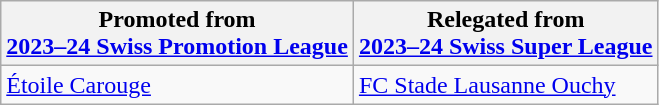<table class="wikitable">
<tr>
<th>Promoted from<br><a href='#'>2023–24 Swiss Promotion League</a></th>
<th>Relegated from<br><a href='#'>2023–24 Swiss Super League</a></th>
</tr>
<tr>
<td><a href='#'>Étoile Carouge</a></td>
<td><a href='#'>FC Stade Lausanne Ouchy</a></td>
</tr>
</table>
